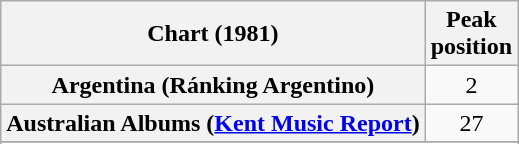<table class="wikitable sortable plainrowheaders" style="text-align:center">
<tr>
<th scope="col">Chart (1981)</th>
<th scope="col">Peak<br> position</th>
</tr>
<tr>
<th scope="row">Argentina (Ránking Argentino)</th>
<td>2</td>
</tr>
<tr>
<th scope="row">Australian Albums (<a href='#'>Kent Music Report</a>)</th>
<td>27</td>
</tr>
<tr>
</tr>
<tr>
</tr>
<tr>
</tr>
<tr>
</tr>
<tr>
</tr>
<tr>
</tr>
<tr>
</tr>
<tr>
</tr>
</table>
